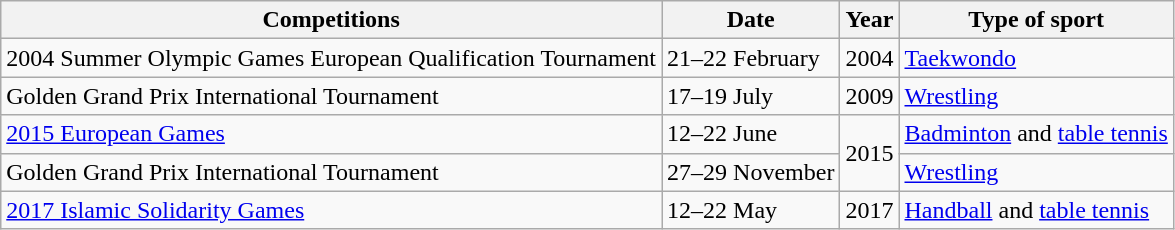<table class="wikitable">
<tr>
<th>Competitions</th>
<th>Date</th>
<th>Year</th>
<th>Type of sport</th>
</tr>
<tr>
<td>2004 Summer Olympic Games European Qualification Tournament</td>
<td>21–22 February</td>
<td>2004</td>
<td><a href='#'>Taekwondo</a></td>
</tr>
<tr>
<td>Golden Grand Prix International Tournament</td>
<td>17–19 July</td>
<td>2009</td>
<td><a href='#'>Wrestling</a></td>
</tr>
<tr>
<td><a href='#'>2015 European Games</a></td>
<td>12–22 June</td>
<td rowspan="2">2015</td>
<td><a href='#'>Badminton</a> and <a href='#'>table tennis</a></td>
</tr>
<tr>
<td>Golden Grand Prix International Tournament</td>
<td>27–29  November</td>
<td><a href='#'>Wrestling</a></td>
</tr>
<tr>
<td><a href='#'>2017 Islamic Solidarity Games</a></td>
<td>12–22 May</td>
<td>2017</td>
<td><a href='#'>Handball</a> and <a href='#'>table tennis</a></td>
</tr>
</table>
